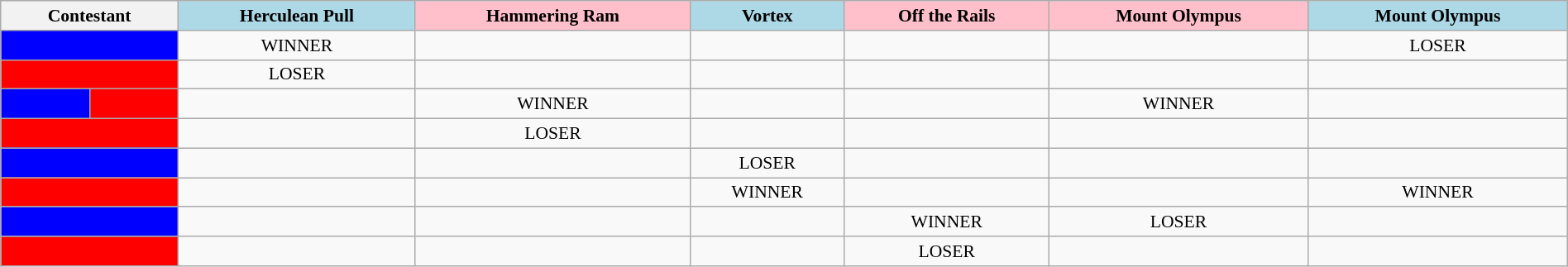<table class="wikitable" style="text-align:center; font-size:90%; width:100%">
<tr>
<th colspan="2">Contestant</th>
<th style="background:lightblue;">Herculean Pull</th>
<th style="background:pink;">Hammering Ram</th>
<th style="background:lightblue;">Vortex</th>
<th style="background:pink;">Off the Rails</th>
<th style="background:pink;">Mount Olympus</th>
<th style="background:lightblue;">Mount Olympus</th>
</tr>
<tr>
<td style="background:blue;" colspan="2"></td>
<td>WINNER</td>
<td></td>
<td></td>
<td></td>
<td></td>
<td>LOSER</td>
</tr>
<tr>
<td style="background:red;" colspan="2"></td>
<td>LOSER</td>
<td></td>
<td></td>
<td></td>
<td></td>
<td></td>
</tr>
<tr>
<td style="background:blue;"></td>
<td style="background:red;"></td>
<td></td>
<td>WINNER</td>
<td></td>
<td></td>
<td>WINNER</td>
<td></td>
</tr>
<tr>
<td style="background:red;" colspan="2"></td>
<td></td>
<td>LOSER</td>
<td></td>
<td></td>
<td></td>
<td></td>
</tr>
<tr>
<td style="background:blue;" colspan="2"></td>
<td></td>
<td></td>
<td>LOSER</td>
<td></td>
<td></td>
<td></td>
</tr>
<tr>
<td style="background:red;" colspan="2"></td>
<td></td>
<td></td>
<td>WINNER</td>
<td></td>
<td></td>
<td>WINNER</td>
</tr>
<tr>
<td style="background:blue;" colspan="2"></td>
<td></td>
<td></td>
<td></td>
<td>WINNER</td>
<td>LOSER</td>
<td></td>
</tr>
<tr>
<td style="background:red;" colspan="2"></td>
<td></td>
<td></td>
<td></td>
<td>LOSER</td>
<td></td>
<td></td>
</tr>
</table>
